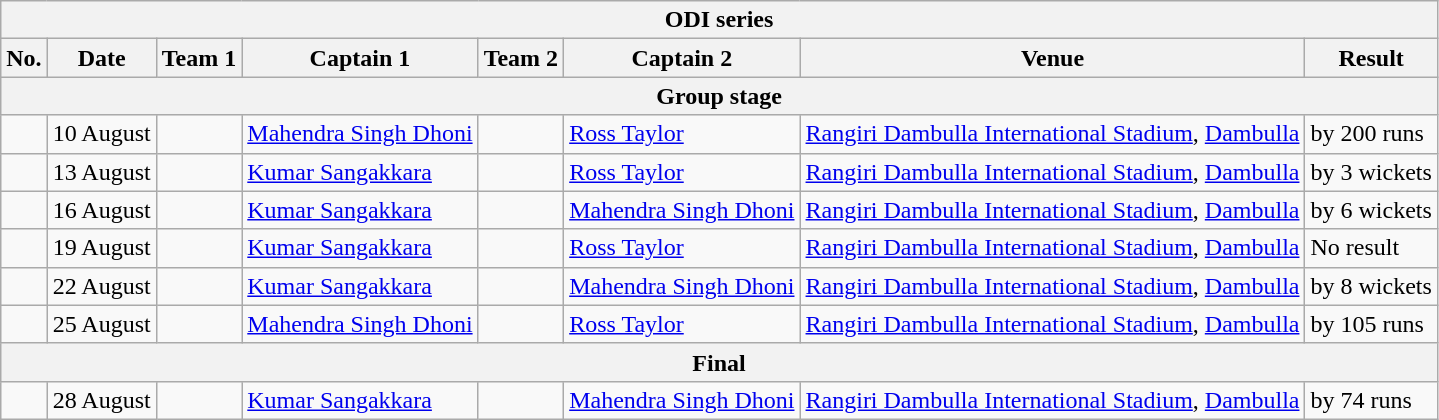<table class="wikitable">
<tr>
<th colspan="9">ODI series</th>
</tr>
<tr>
<th>No.</th>
<th>Date</th>
<th>Team 1</th>
<th>Captain 1</th>
<th>Team 2</th>
<th>Captain 2</th>
<th>Venue</th>
<th>Result</th>
</tr>
<tr>
<th colspan="9">Group stage</th>
</tr>
<tr>
<td></td>
<td>10 August</td>
<td></td>
<td><a href='#'>Mahendra Singh Dhoni</a></td>
<td></td>
<td><a href='#'>Ross Taylor</a></td>
<td><a href='#'>Rangiri Dambulla International Stadium</a>, <a href='#'>Dambulla</a></td>
<td> by 200 runs</td>
</tr>
<tr>
<td></td>
<td>13 August</td>
<td></td>
<td><a href='#'>Kumar Sangakkara</a></td>
<td></td>
<td><a href='#'>Ross Taylor</a></td>
<td><a href='#'>Rangiri Dambulla International Stadium</a>, <a href='#'>Dambulla</a></td>
<td> by 3 wickets</td>
</tr>
<tr>
<td></td>
<td>16 August</td>
<td></td>
<td><a href='#'>Kumar Sangakkara</a></td>
<td></td>
<td><a href='#'>Mahendra Singh Dhoni</a></td>
<td><a href='#'>Rangiri Dambulla International Stadium</a>, <a href='#'>Dambulla</a></td>
<td> by 6 wickets</td>
</tr>
<tr>
<td></td>
<td>19 August</td>
<td></td>
<td><a href='#'>Kumar Sangakkara</a></td>
<td></td>
<td><a href='#'>Ross Taylor</a></td>
<td><a href='#'>Rangiri Dambulla International Stadium</a>, <a href='#'>Dambulla</a></td>
<td>No result</td>
</tr>
<tr>
<td></td>
<td>22 August</td>
<td></td>
<td><a href='#'>Kumar Sangakkara</a></td>
<td></td>
<td><a href='#'>Mahendra Singh Dhoni</a></td>
<td><a href='#'>Rangiri Dambulla International Stadium</a>, <a href='#'>Dambulla</a></td>
<td> by 8 wickets</td>
</tr>
<tr>
<td></td>
<td>25 August</td>
<td></td>
<td><a href='#'>Mahendra Singh Dhoni</a></td>
<td></td>
<td><a href='#'>Ross Taylor</a></td>
<td><a href='#'>Rangiri Dambulla International Stadium</a>, <a href='#'>Dambulla</a></td>
<td> by 105 runs</td>
</tr>
<tr>
<th colspan="9">Final</th>
</tr>
<tr>
<td></td>
<td>28 August</td>
<td></td>
<td><a href='#'>Kumar Sangakkara</a></td>
<td></td>
<td><a href='#'>Mahendra Singh Dhoni</a></td>
<td><a href='#'>Rangiri Dambulla International Stadium</a>, <a href='#'>Dambulla</a></td>
<td> by 74 runs</td>
</tr>
</table>
